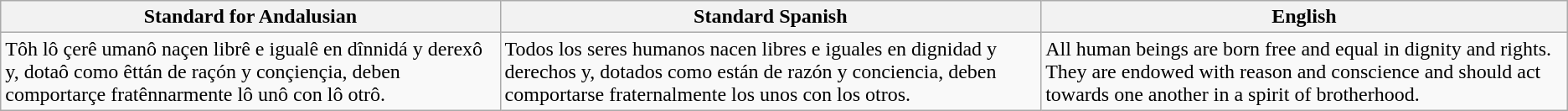<table class="wikitable">
<tr>
<th>Standard for Andalusian</th>
<th>Standard Spanish</th>
<th>English</th>
</tr>
<tr>
<td>Tôh lô çerê umanô naçen librê e igualê en dînnidá y derexô y, dotaô como êttán de raçón y conçiençia, deben comportarçe fratênnarmente lô unô con lô otrô.</td>
<td>Todos los seres humanos nacen libres e iguales en dignidad y derechos y, dotados como están de razón y conciencia, deben comportarse fraternalmente los unos con los otros.</td>
<td>All human beings are born free and equal in dignity and rights. They are endowed with reason and conscience and should act towards one another in a spirit of brotherhood.</td>
</tr>
</table>
